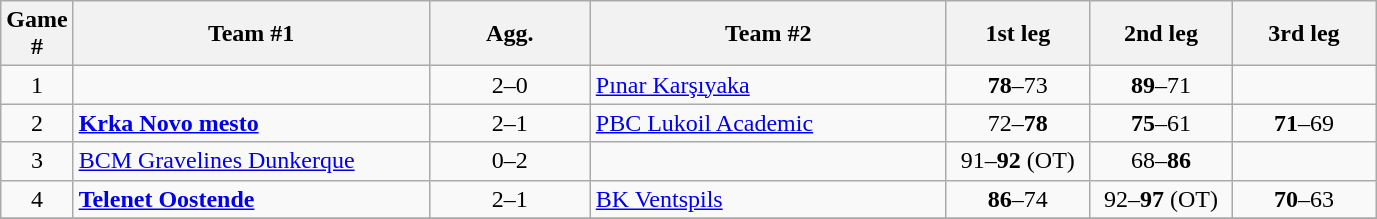<table class=wikitable style="text-align:center">
<tr>
<th width=40>Game #</th>
<th width=230>Team #1</th>
<th width=100>Agg.</th>
<th width=230>Team #2</th>
<th width=88>1st leg</th>
<th width=88>2nd leg</th>
<th width=88>3rd leg</th>
</tr>
<tr>
<td>1</td>
<td align=left><strong></strong></td>
<td>2–0</td>
<td align=left> <a href='#'>Pınar Karşıyaka</a></td>
<td><strong>78</strong>–73</td>
<td><strong>89</strong>–71</td>
<td></td>
</tr>
<tr>
<td>2</td>
<td align=left> <strong><a href='#'>Krka Novo mesto</a></strong></td>
<td>2–1</td>
<td align=left> <a href='#'>PBC Lukoil Academic</a></td>
<td>72–<strong>78</strong></td>
<td><strong>75</strong>–61</td>
<td><strong>71</strong>–69</td>
</tr>
<tr>
<td>3</td>
<td align=left> <a href='#'>BCM Gravelines Dunkerque</a></td>
<td>0–2</td>
<td align=left><strong></strong></td>
<td>91–<strong>92</strong> (OT)</td>
<td>68–<strong>86</strong></td>
<td></td>
</tr>
<tr>
<td>4</td>
<td align=left> <strong><a href='#'>Telenet Oostende</a></strong></td>
<td>2–1</td>
<td align=left> <a href='#'>BK Ventspils</a></td>
<td><strong>86</strong>–74</td>
<td>92–<strong>97</strong> (OT)</td>
<td><strong>70</strong>–63</td>
</tr>
<tr>
</tr>
</table>
